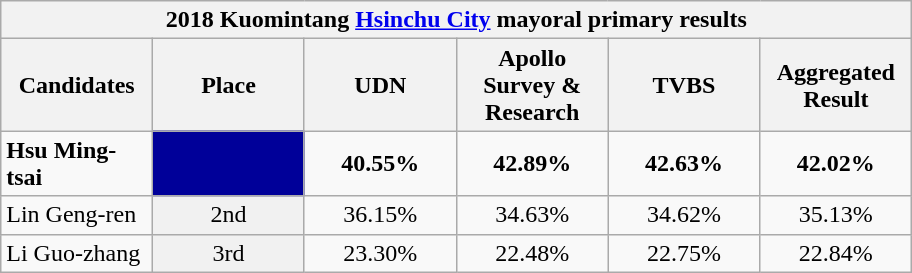<table class="wikitable collapsible">
<tr>
<th colspan="6" width=600>2018 Kuomintang <a href='#'>Hsinchu City</a> mayoral primary results</th>
</tr>
<tr>
<th width=80>Candidates</th>
<th width=80>Place</th>
<th width=80>UDN</th>
<th width=80>Apollo Survey & Research</th>
<th width=80>TVBS</th>
<th width=80>Aggregated Result</th>
</tr>
<tr>
<td><strong>Hsu Ming-tsai</strong></td>
<td style="background: #000099; text-align:center"><strong></strong></td>
<td style="text-align:center"><strong>40.55%</strong></td>
<td style="text-align:center"><strong>42.89%</strong></td>
<td style="text-align:center"><strong>42.63%</strong></td>
<td style="text-align:center"><strong>42.02%</strong></td>
</tr>
<tr>
<td>Lin Geng-ren</td>
<td style="background: #f1f1f1; text-align:center">2nd</td>
<td style="text-align:center">36.15%</td>
<td style="text-align:center">34.63%</td>
<td style="text-align:center">34.62%</td>
<td style="text-align:center">35.13%</td>
</tr>
<tr>
<td>Li Guo-zhang</td>
<td style="background: #f1f1f1; text-align:center">3rd</td>
<td style="text-align:center">23.30%</td>
<td style="text-align:center">22.48%</td>
<td style="text-align:center">22.75%</td>
<td style="text-align:center">22.84%</td>
</tr>
</table>
